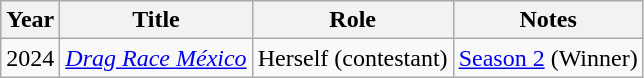<table class="wikitable plainrowheaders" style="text-align:left;">
<tr>
<th>Year</th>
<th>Title</th>
<th>Role</th>
<th>Notes</th>
</tr>
<tr>
<td>2024</td>
<td><em><a href='#'>Drag Race México</a></em></td>
<td>Herself (contestant)</td>
<td><a href='#'>Season 2</a> (Winner)</td>
</tr>
</table>
